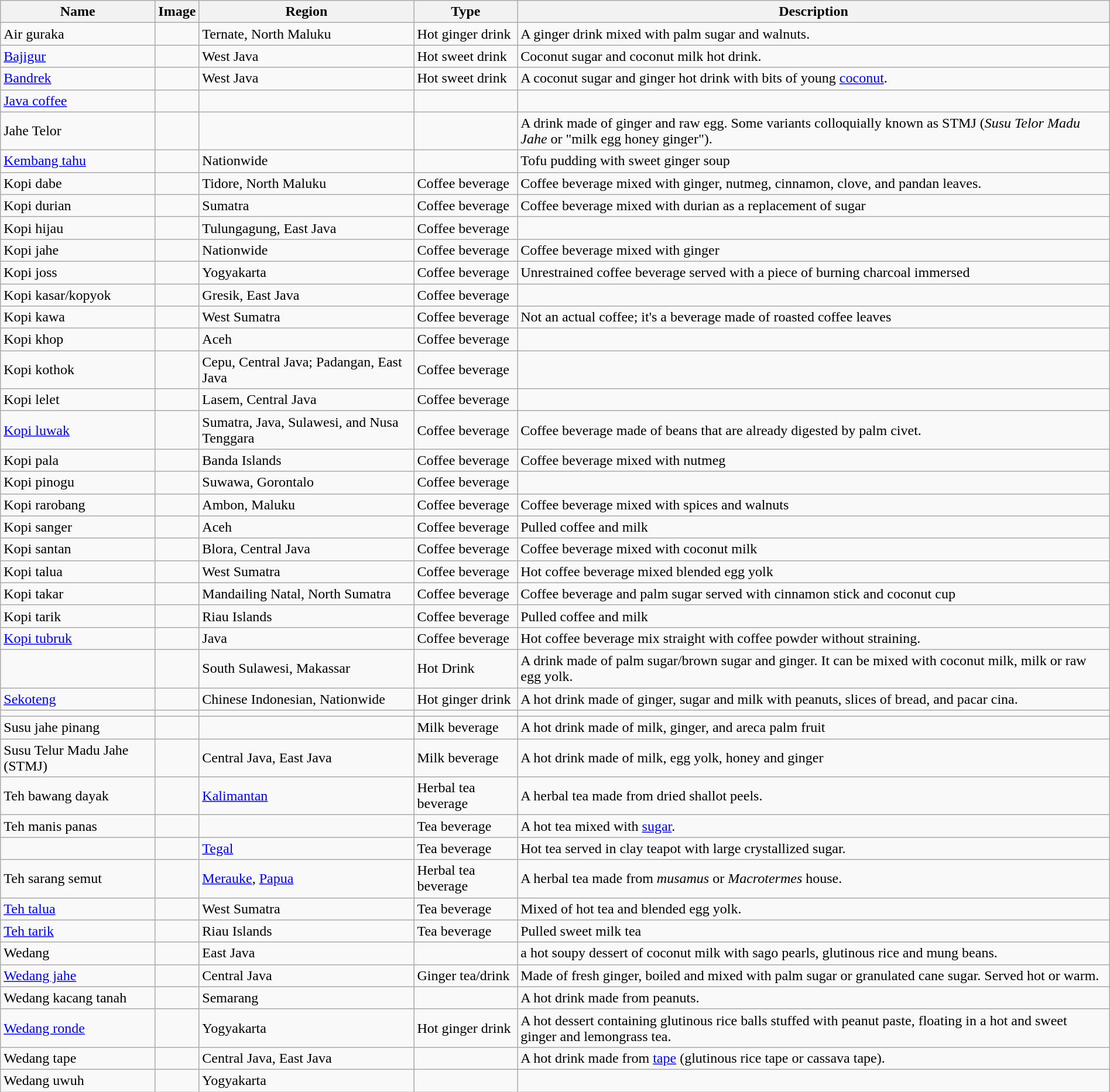<table class="wikitable sortable" width="100%">
<tr>
<th>Name</th>
<th>Image</th>
<th>Region</th>
<th>Type</th>
<th>Description</th>
</tr>
<tr>
<td>Air guraka</td>
<td></td>
<td>Ternate, North Maluku</td>
<td>Hot ginger drink</td>
<td>A ginger drink mixed with palm sugar and walnuts.</td>
</tr>
<tr>
<td><a href='#'>Bajigur</a></td>
<td></td>
<td>West Java</td>
<td>Hot sweet drink</td>
<td>Coconut sugar and coconut milk hot drink.</td>
</tr>
<tr>
<td><a href='#'>Bandrek</a></td>
<td></td>
<td>West Java</td>
<td>Hot sweet drink</td>
<td>A coconut sugar and ginger hot drink with bits of young <a href='#'>coconut</a>.</td>
</tr>
<tr>
<td><a href='#'>Java coffee</a></td>
<td></td>
<td></td>
<td></td>
<td></td>
</tr>
<tr>
<td>Jahe Telor</td>
<td></td>
<td></td>
<td></td>
<td>A drink made of ginger and raw egg. Some variants colloquially known as STMJ (<em>Susu Telor Madu Jahe </em>or "milk egg honey ginger").</td>
</tr>
<tr>
<td><a href='#'>Kembang tahu</a></td>
<td></td>
<td>Nationwide</td>
<td></td>
<td>Tofu pudding with sweet ginger soup</td>
</tr>
<tr>
<td>Kopi dabe</td>
<td></td>
<td>Tidore, North Maluku</td>
<td>Coffee beverage</td>
<td>Coffee beverage mixed with ginger, nutmeg, cinnamon, clove, and pandan leaves.</td>
</tr>
<tr>
<td>Kopi durian</td>
<td></td>
<td>Sumatra</td>
<td>Coffee beverage</td>
<td>Coffee beverage mixed with durian as a replacement of sugar</td>
</tr>
<tr>
<td>Kopi hijau</td>
<td></td>
<td>Tulungagung, East Java</td>
<td>Coffee beverage</td>
<td></td>
</tr>
<tr>
<td>Kopi jahe</td>
<td></td>
<td>Nationwide</td>
<td>Coffee beverage</td>
<td>Coffee beverage mixed with ginger</td>
</tr>
<tr>
<td>Kopi joss</td>
<td></td>
<td>Yogyakarta</td>
<td>Coffee beverage</td>
<td>Unrestrained coffee beverage served with a piece of burning charcoal immersed</td>
</tr>
<tr>
<td>Kopi kasar/kopyok</td>
<td></td>
<td>Gresik, East Java</td>
<td>Coffee beverage</td>
<td></td>
</tr>
<tr>
<td>Kopi kawa</td>
<td></td>
<td>West Sumatra</td>
<td>Coffee beverage</td>
<td>Not an actual coffee; it's a beverage made of roasted coffee leaves</td>
</tr>
<tr>
<td>Kopi khop</td>
<td></td>
<td>Aceh</td>
<td>Coffee beverage</td>
<td></td>
</tr>
<tr>
<td>Kopi kothok</td>
<td></td>
<td>Cepu, Central Java; Padangan, East Java</td>
<td>Coffee beverage</td>
<td></td>
</tr>
<tr>
<td>Kopi lelet</td>
<td></td>
<td>Lasem, Central Java</td>
<td>Coffee beverage</td>
<td></td>
</tr>
<tr>
<td><a href='#'>Kopi luwak</a></td>
<td></td>
<td>Sumatra, Java, Sulawesi, and Nusa Tenggara</td>
<td>Coffee beverage</td>
<td>Coffee beverage made of beans that are already digested by palm civet.</td>
</tr>
<tr>
<td>Kopi pala</td>
<td></td>
<td>Banda Islands</td>
<td>Coffee beverage</td>
<td>Coffee beverage mixed with nutmeg</td>
</tr>
<tr>
<td>Kopi pinogu</td>
<td></td>
<td>Suwawa, Gorontalo</td>
<td>Coffee beverage</td>
<td></td>
</tr>
<tr>
<td>Kopi rarobang</td>
<td></td>
<td>Ambon, Maluku</td>
<td>Coffee beverage</td>
<td>Coffee beverage mixed with spices and walnuts</td>
</tr>
<tr>
<td>Kopi sanger</td>
<td></td>
<td>Aceh</td>
<td>Coffee beverage</td>
<td>Pulled coffee and milk</td>
</tr>
<tr>
<td>Kopi santan</td>
<td></td>
<td>Blora, Central Java</td>
<td>Coffee beverage</td>
<td>Coffee beverage mixed with coconut milk</td>
</tr>
<tr>
<td>Kopi talua</td>
<td></td>
<td>West Sumatra</td>
<td>Coffee beverage</td>
<td>Hot coffee beverage mixed blended egg yolk</td>
</tr>
<tr>
<td>Kopi takar</td>
<td></td>
<td>Mandailing Natal, North Sumatra</td>
<td>Coffee beverage</td>
<td>Coffee beverage and palm sugar served with cinnamon stick and coconut cup</td>
</tr>
<tr>
<td>Kopi tarik</td>
<td></td>
<td>Riau Islands</td>
<td>Coffee beverage</td>
<td>Pulled coffee and milk</td>
</tr>
<tr>
<td><a href='#'>Kopi tubruk</a></td>
<td></td>
<td>Java</td>
<td>Coffee beverage</td>
<td>Hot coffee beverage mix straight with coffee powder without straining.</td>
</tr>
<tr>
<td></td>
<td></td>
<td>South Sulawesi, Makassar</td>
<td>Hot Drink</td>
<td>A drink made of palm sugar/brown sugar and ginger. It can be mixed with coconut milk, milk or raw egg yolk.</td>
</tr>
<tr>
<td><a href='#'>Sekoteng</a></td>
<td></td>
<td>Chinese Indonesian, Nationwide</td>
<td>Hot ginger drink</td>
<td>A hot drink made of ginger, sugar and milk with peanuts, slices of bread, and pacar cina.</td>
</tr>
<tr>
<td></td>
<td></td>
<td></td>
<td></td>
<td></td>
</tr>
<tr>
<td>Susu jahe pinang</td>
<td></td>
<td></td>
<td>Milk beverage</td>
<td>A hot drink made of milk, ginger, and areca palm fruit</td>
</tr>
<tr>
<td>Susu Telur Madu Jahe (STMJ)</td>
<td></td>
<td>Central Java, East Java</td>
<td>Milk beverage</td>
<td>A hot drink made of milk, egg yolk, honey and ginger</td>
</tr>
<tr>
<td>Teh bawang dayak</td>
<td></td>
<td><a href='#'>Kalimantan</a></td>
<td>Herbal tea beverage</td>
<td>A herbal tea made from dried shallot peels.</td>
</tr>
<tr>
<td>Teh manis panas</td>
<td></td>
<td></td>
<td>Tea beverage</td>
<td>A hot tea mixed with <a href='#'>sugar</a>.</td>
</tr>
<tr>
<td></td>
<td></td>
<td><a href='#'>Tegal</a></td>
<td>Tea beverage</td>
<td>Hot tea served in clay teapot with large crystallized sugar.</td>
</tr>
<tr>
<td>Teh sarang semut</td>
<td></td>
<td><a href='#'>Merauke</a>, <a href='#'>Papua</a></td>
<td>Herbal tea beverage</td>
<td>A herbal tea made from <em>musamus</em> or <em>Macrotermes</em> house.</td>
</tr>
<tr>
<td><a href='#'>Teh talua</a></td>
<td></td>
<td>West Sumatra</td>
<td>Tea beverage</td>
<td>Mixed of hot tea and blended egg yolk.</td>
</tr>
<tr>
<td><a href='#'>Teh tarik</a></td>
<td></td>
<td>Riau Islands</td>
<td>Tea beverage</td>
<td>Pulled sweet milk tea</td>
</tr>
<tr>
<td>Wedang </td>
<td></td>
<td>East Java</td>
<td></td>
<td>a hot soupy dessert of coconut milk with sago pearls, glutinous rice and mung beans.</td>
</tr>
<tr>
<td><a href='#'>Wedang jahe</a></td>
<td></td>
<td>Central Java</td>
<td>Ginger tea/drink</td>
<td>Made of fresh ginger, boiled and mixed with palm sugar or granulated cane sugar. Served hot or warm.</td>
</tr>
<tr>
<td>Wedang kacang tanah</td>
<td></td>
<td>Semarang</td>
<td></td>
<td>A hot drink made from peanuts.</td>
</tr>
<tr>
<td><a href='#'>Wedang ronde</a></td>
<td></td>
<td>Yogyakarta</td>
<td>Hot ginger drink</td>
<td>A hot dessert containing glutinous rice balls stuffed with peanut paste, floating in a hot and sweet ginger and lemongrass tea.</td>
</tr>
<tr>
<td>Wedang tape</td>
<td></td>
<td>Central Java, East Java</td>
<td></td>
<td>A hot drink made from <a href='#'>tape</a> (glutinous rice tape or cassava tape).</td>
</tr>
<tr>
<td>Wedang uwuh</td>
<td></td>
<td>Yogyakarta</td>
<td></td>
<td></td>
</tr>
</table>
